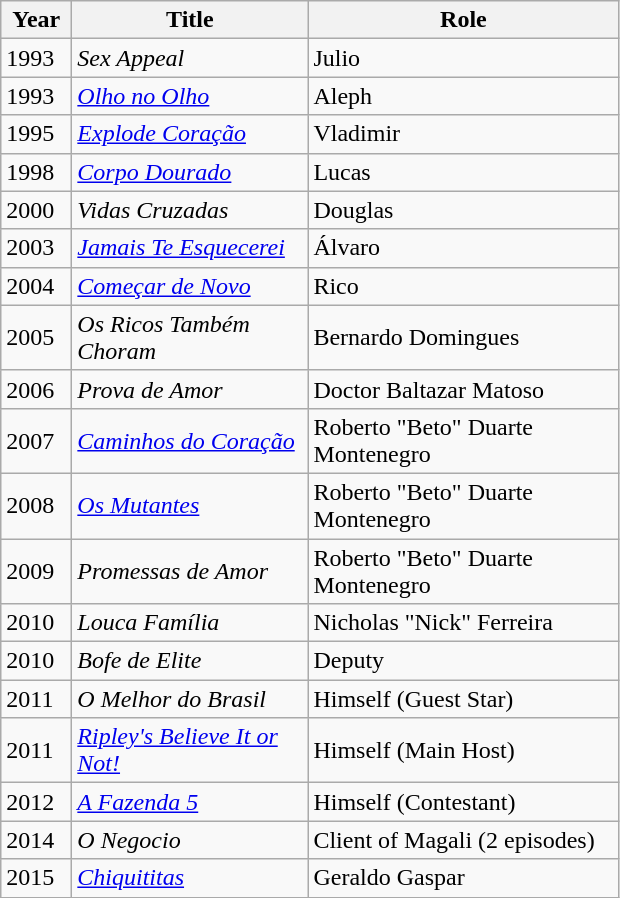<table class="wikitable sortable">
<tr>
<th width=040>Year</th>
<th width=150>Title</th>
<th width=200>Role</th>
</tr>
<tr>
<td>1993</td>
<td><em>Sex Appeal</em></td>
<td>Julio</td>
</tr>
<tr>
<td>1993</td>
<td><em><a href='#'>Olho no Olho</a></em></td>
<td>Aleph</td>
</tr>
<tr>
<td>1995</td>
<td><em><a href='#'>Explode Coração</a></em></td>
<td>Vladimir</td>
</tr>
<tr>
<td>1998</td>
<td><em><a href='#'>Corpo Dourado</a></em></td>
<td>Lucas</td>
</tr>
<tr>
<td>2000</td>
<td><em>Vidas Cruzadas</em></td>
<td>Douglas</td>
</tr>
<tr>
<td>2003</td>
<td><em><a href='#'>Jamais Te Esquecerei</a></em></td>
<td>Álvaro</td>
</tr>
<tr>
<td>2004</td>
<td><em><a href='#'>Começar de Novo</a></em></td>
<td>Rico</td>
</tr>
<tr>
<td>2005</td>
<td><em>Os Ricos Também Choram</em></td>
<td>Bernardo Domingues</td>
</tr>
<tr>
<td>2006</td>
<td><em>Prova de Amor</em></td>
<td>Doctor Baltazar Matoso</td>
</tr>
<tr>
<td>2007</td>
<td><em><a href='#'>Caminhos do Coração</a></em></td>
<td>Roberto "Beto" Duarte Montenegro</td>
</tr>
<tr>
<td>2008</td>
<td><em><a href='#'>Os Mutantes</a></em></td>
<td>Roberto "Beto" Duarte Montenegro</td>
</tr>
<tr>
<td>2009</td>
<td><em>Promessas de Amor</em></td>
<td>Roberto "Beto" Duarte Montenegro</td>
</tr>
<tr>
<td>2010</td>
<td><em>Louca Família</em></td>
<td>Nicholas "Nick" Ferreira</td>
</tr>
<tr>
<td>2010</td>
<td><em>Bofe de Elite</em></td>
<td>Deputy</td>
</tr>
<tr>
<td>2011</td>
<td><em>O Melhor do Brasil</em></td>
<td>Himself (Guest Star)</td>
</tr>
<tr>
<td>2011</td>
<td><em><a href='#'>Ripley's Believe It or Not!</a></em></td>
<td>Himself (Main Host)</td>
</tr>
<tr>
<td>2012</td>
<td><em><a href='#'>A Fazenda 5</a></em></td>
<td>Himself (Contestant)</td>
</tr>
<tr>
<td>2014</td>
<td><em>O Negocio</em></td>
<td>Client of Magali (2 episodes)</td>
</tr>
<tr>
<td>2015</td>
<td><em><a href='#'>Chiquititas</a></em></td>
<td>Geraldo Gaspar</td>
</tr>
</table>
